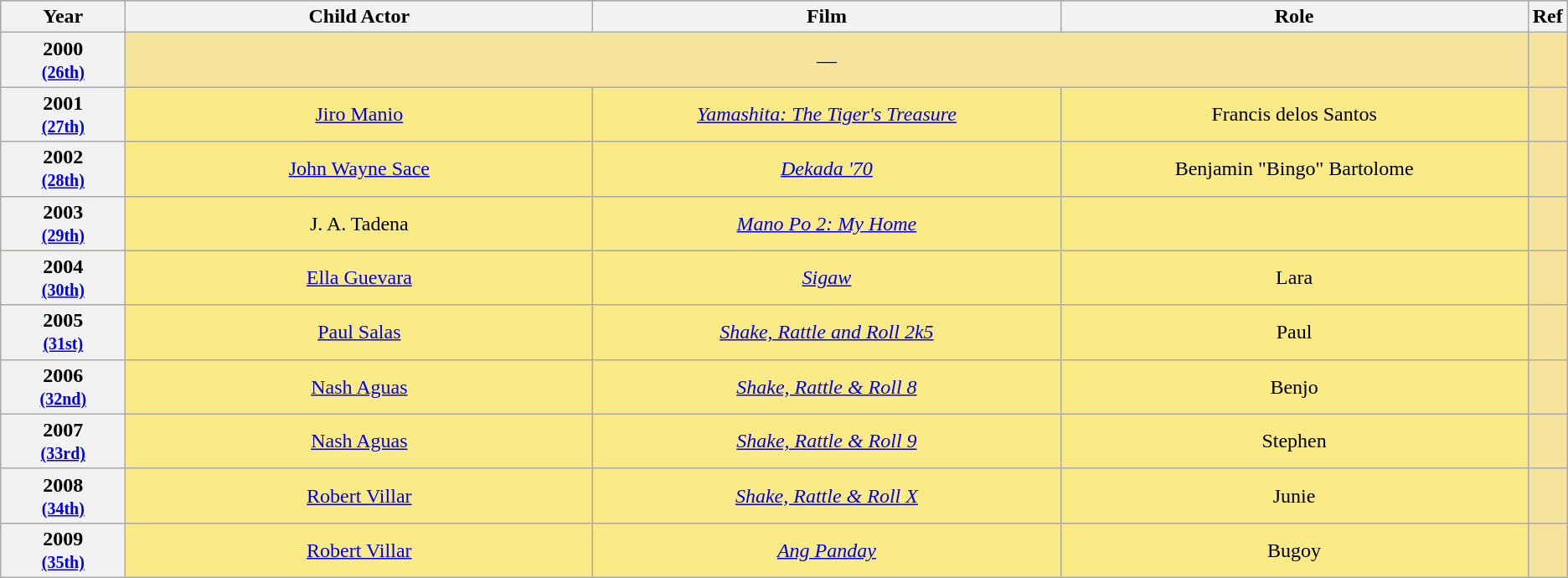<table class="wikitable" rowspan=2 style="text-align: center; background: #f6e39c">
<tr style="background:#bebebe;">
<th scope="col" style="width:8%;">Year</th>
<th scope="col" style="width:30%;">Child Actor</th>
<th scope="col" style="width:30%;">Film</th>
<th scope="col" style="width:30%;">Role</th>
<th scope="col" style="width:2%;">Ref</th>
</tr>
<tr>
<th scope="row" style="text-align:center">2000 <br><small><a href='#'>(26th)</a> </small></th>
<td colspan=3>—</td>
<td></td>
</tr>
<tr>
<th scope="row" style="text-align:center">2001 <br><small><a href='#'>(27th)</a> </small></th>
<td style="background:#FAEB86"><a href='#'>Jiro Manio</a></td>
<td style="background:#FAEB86"><em><a href='#'>Yamashita: The Tiger's Treasure</a></em></td>
<td style="background:#FAEB86">Francis delos Santos</td>
<td></td>
</tr>
<tr>
<th scope="row" style="text-align:center">2002 <br><small><a href='#'>(28th)</a> </small></th>
<td style="background:#FAEB86"><a href='#'>John Wayne Sace</a></td>
<td style="background:#FAEB86"><em><a href='#'>Dekada '70</a></em></td>
<td style="background:#FAEB86">Benjamin "Bingo" Bartolome</td>
<td></td>
</tr>
<tr>
<th scope="row" style="text-align:center">2003 <br><small><a href='#'>(29th)</a> </small></th>
<td style="background:#FAEB86">J. A. Tadena</td>
<td style="background:#FAEB86"><em><a href='#'>Mano Po 2: My Home</a></em></td>
<td style="background:#FAEB86"></td>
<td></td>
</tr>
<tr>
<th scope="row" style="text-align:center">2004 <br><small><a href='#'>(30th)</a> </small></th>
<td style="background:#FAEB86"><a href='#'>Ella Guevara</a></td>
<td style="background:#FAEB86"><em><a href='#'>Sigaw</a></em></td>
<td style="background:#FAEB86">Lara</td>
<td></td>
</tr>
<tr>
<th scope="row" style="text-align:center">2005 <br><small><a href='#'>(31st)</a> </small></th>
<td style="background:#FAEB86"><a href='#'>Paul Salas</a></td>
<td style="background:#FAEB86"><em><a href='#'>Shake, Rattle and Roll 2k5</a></em></td>
<td style="background:#FAEB86">Paul</td>
<td></td>
</tr>
<tr>
<th scope="row" style="text-align:center">2006 <br><small><a href='#'>(32nd)</a> </small></th>
<td style="background:#FAEB86"><a href='#'>Nash Aguas</a></td>
<td style="background:#FAEB86"><em><a href='#'>Shake, Rattle & Roll 8</a></em></td>
<td style="background:#FAEB86">Benjo</td>
<td></td>
</tr>
<tr>
<th scope="row" style="text-align:center">2007 <br><small><a href='#'>(33rd)</a> </small></th>
<td style="background:#FAEB86"><a href='#'>Nash Aguas</a></td>
<td style="background:#FAEB86"><em><a href='#'>Shake, Rattle & Roll 9</a></em></td>
<td style="background:#FAEB86">Stephen</td>
<td></td>
</tr>
<tr>
<th scope="row" style="text-align:center">2008 <br><small><a href='#'>(34th)</a> </small></th>
<td style="background:#FAEB86"><a href='#'>Robert Villar</a></td>
<td style="background:#FAEB86"><em><a href='#'>Shake, Rattle & Roll X</a></em></td>
<td style="background:#FAEB86">Junie</td>
<td></td>
</tr>
<tr>
<th scope="row" style="text-align:center">2009 <br><small><a href='#'>(35th)</a> </small></th>
<td style="background:#FAEB86"><a href='#'>Robert Villar</a></td>
<td style="background:#FAEB86"><em><a href='#'>Ang Panday</a></em></td>
<td style="background:#FAEB86">Bugoy</td>
<td></td>
</tr>
</table>
